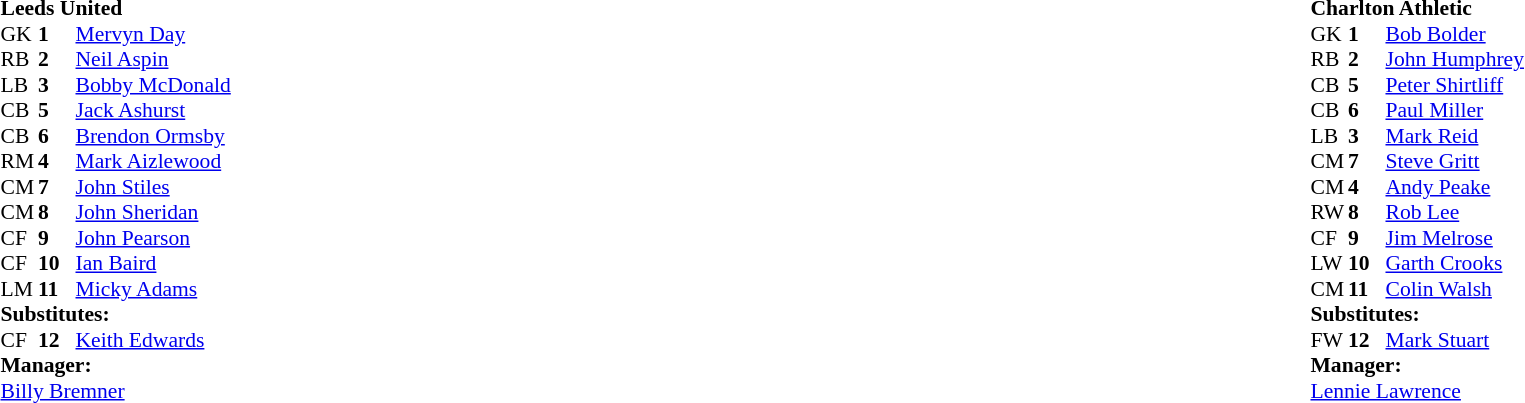<table width="100%">
<tr>
<td valign="top" width="50%"><br><table style="font-size: 90%" cellspacing="0" cellpadding="0">
<tr>
<td colspan="4"><strong>Leeds United</strong></td>
</tr>
<tr>
<th width="25"></th>
<th width="25"></th>
</tr>
<tr>
<td>GK</td>
<td><strong>1</strong></td>
<td><a href='#'>Mervyn Day</a></td>
</tr>
<tr>
<td>RB</td>
<td><strong>2</strong></td>
<td><a href='#'>Neil Aspin</a></td>
</tr>
<tr>
<td>LB</td>
<td><strong>3</strong></td>
<td><a href='#'>Bobby McDonald</a></td>
</tr>
<tr>
<td>CB</td>
<td><strong>5</strong></td>
<td><a href='#'>Jack Ashurst</a></td>
</tr>
<tr>
<td>CB</td>
<td><strong>6</strong></td>
<td><a href='#'>Brendon Ormsby</a></td>
<td></td>
<td></td>
</tr>
<tr>
<td>RM</td>
<td><strong>4</strong></td>
<td><a href='#'>Mark Aizlewood</a></td>
</tr>
<tr>
<td>CM</td>
<td><strong>7</strong></td>
<td><a href='#'>John Stiles</a></td>
</tr>
<tr>
<td>CM</td>
<td><strong>8</strong></td>
<td><a href='#'>John Sheridan</a></td>
</tr>
<tr>
<td>CF</td>
<td><strong>9</strong></td>
<td><a href='#'>John Pearson</a></td>
</tr>
<tr>
<td>CF</td>
<td><strong>10</strong></td>
<td><a href='#'>Ian Baird</a></td>
</tr>
<tr>
<td>LM</td>
<td><strong>11</strong></td>
<td><a href='#'>Micky Adams</a></td>
</tr>
<tr>
<td colspan=4><strong>Substitutes:</strong></td>
</tr>
<tr>
<td>CF</td>
<td><strong>12</strong></td>
<td><a href='#'>Keith Edwards</a></td>
<td></td>
<td></td>
</tr>
<tr>
<td colspan=4><strong>Manager:</strong></td>
</tr>
<tr>
<td colspan="4"><a href='#'>Billy Bremner</a></td>
</tr>
</table>
</td>
<td valign="top" width="50%"><br><table style="font-size: 90%" cellspacing="0" cellpadding="0" align="center">
<tr>
<td colspan="4"><strong>Charlton Athletic</strong></td>
</tr>
<tr>
<th width="25"></th>
<th width="25"></th>
</tr>
<tr>
<td>GK</td>
<td><strong>1</strong></td>
<td><a href='#'>Bob Bolder</a></td>
</tr>
<tr>
<td>RB</td>
<td><strong>2</strong></td>
<td><a href='#'>John Humphrey</a></td>
</tr>
<tr>
<td>CB</td>
<td><strong>5</strong></td>
<td><a href='#'>Peter Shirtliff</a></td>
</tr>
<tr>
<td>CB</td>
<td><strong>6</strong></td>
<td><a href='#'>Paul Miller</a></td>
</tr>
<tr>
<td>LB</td>
<td><strong>3</strong></td>
<td><a href='#'>Mark Reid</a></td>
</tr>
<tr>
<td>CM</td>
<td><strong>7</strong></td>
<td><a href='#'>Steve Gritt</a></td>
</tr>
<tr>
<td>CM</td>
<td><strong>4</strong></td>
<td><a href='#'>Andy Peake</a></td>
</tr>
<tr>
<td>RW</td>
<td><strong>8</strong></td>
<td><a href='#'>Rob Lee</a></td>
</tr>
<tr>
<td>CF</td>
<td><strong>9</strong></td>
<td><a href='#'>Jim Melrose</a></td>
<td></td>
<td></td>
</tr>
<tr>
<td>LW</td>
<td><strong>10</strong></td>
<td><a href='#'>Garth Crooks</a></td>
</tr>
<tr>
<td>CM</td>
<td><strong>11</strong></td>
<td><a href='#'>Colin Walsh</a></td>
</tr>
<tr>
<td colspan=4><strong>Substitutes:</strong></td>
</tr>
<tr>
<td>FW</td>
<td><strong>12</strong></td>
<td><a href='#'>Mark Stuart</a></td>
<td></td>
<td></td>
</tr>
<tr>
<td colspan=4><strong>Manager:</strong></td>
</tr>
<tr>
<td colspan="4"><a href='#'>Lennie Lawrence</a></td>
</tr>
</table>
</td>
</tr>
</table>
